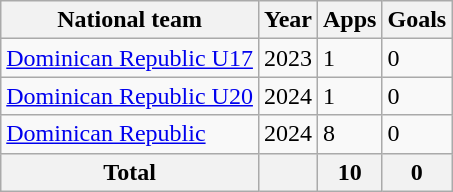<table class="wikitable">
<tr>
<th>National team</th>
<th>Year</th>
<th>Apps</th>
<th>Goals</th>
</tr>
<tr>
<td><a href='#'>Dominican Republic U17</a></td>
<td>2023</td>
<td>1</td>
<td>0</td>
</tr>
<tr>
<td><a href='#'>Dominican Republic U20</a></td>
<td>2024</td>
<td>1</td>
<td>0</td>
</tr>
<tr>
<td><a href='#'>Dominican Republic</a></td>
<td>2024</td>
<td>8</td>
<td>0</td>
</tr>
<tr>
<th>Total</th>
<th></th>
<th>10</th>
<th>0</th>
</tr>
</table>
